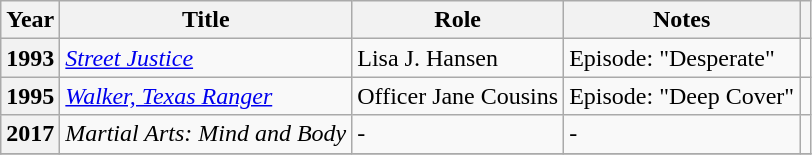<table class="wikitable plainrowheaders sortable" style="margin-right: 0;">
<tr>
<th scope="col">Year</th>
<th scope="col">Title</th>
<th scope="col">Role</th>
<th scope="col" class="unsortable">Notes</th>
<th scope="col" class="unsortable"></th>
</tr>
<tr>
<th scope=row>1993</th>
<td><em><a href='#'>Street Justice</a></em></td>
<td>Lisa J. Hansen</td>
<td>Episode: "Desperate"</td>
<td></td>
</tr>
<tr>
<th scope=row>1995</th>
<td><em><a href='#'>Walker, Texas Ranger</a></em></td>
<td>Officer Jane Cousins</td>
<td>Episode: "Deep Cover"</td>
<td></td>
</tr>
<tr>
<th scope=row>2017</th>
<td><em>Martial Arts: Mind and Body</em></td>
<td>-</td>
<td>-</td>
<td></td>
</tr>
<tr>
</tr>
</table>
